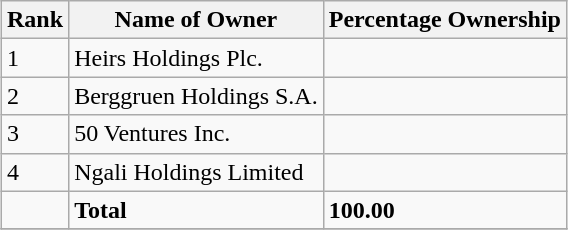<table class="wikitable sortable" style="margin: 0.5em auto">
<tr>
<th>Rank</th>
<th>Name of Owner</th>
<th>Percentage Ownership</th>
</tr>
<tr>
<td>1</td>
<td>Heirs Holdings Plc.</td>
<td></td>
</tr>
<tr>
<td>2</td>
<td>Berggruen Holdings S.A.</td>
<td></td>
</tr>
<tr>
<td>3</td>
<td>50 Ventures Inc.</td>
<td></td>
</tr>
<tr>
<td>4</td>
<td>Ngali Holdings Limited</td>
<td></td>
</tr>
<tr>
<td></td>
<td><strong>Total</strong></td>
<td><strong>100.00</strong></td>
</tr>
<tr>
</tr>
</table>
